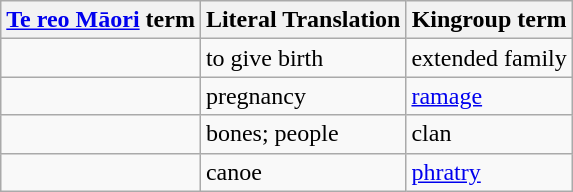<table class="wikitable">
<tr>
<th><a href='#'>Te reo Māori</a> term</th>
<th>Literal Translation</th>
<th>Kingroup term</th>
</tr>
<tr>
<td></td>
<td>to give birth</td>
<td>extended family</td>
</tr>
<tr>
<td></td>
<td>pregnancy</td>
<td><a href='#'>ramage</a></td>
</tr>
<tr>
<td></td>
<td>bones; people</td>
<td>clan</td>
</tr>
<tr>
<td></td>
<td>canoe</td>
<td><a href='#'>phratry</a></td>
</tr>
</table>
